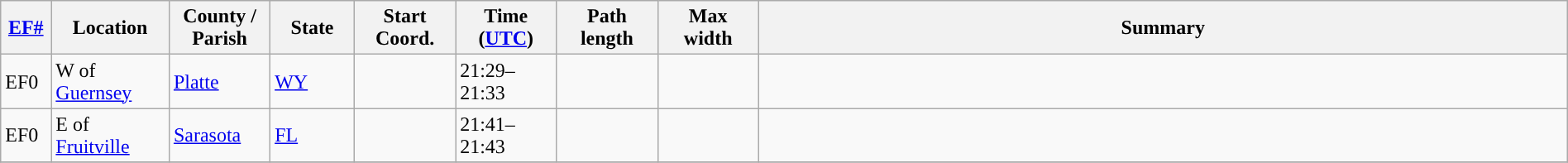<table class="wikitable sortable" style="width:100%;">
<tr>
<th scope="col"  style="width:3%; text-align:center;"><a href='#'>EF#</a></th>
<th scope="col"  style="width:7%; text-align:center;" class="unsortable">Location</th>
<th scope="col"  style="width:6%; text-align:center;" class="unsortable">County / Parish</th>
<th scope="col"  style="width:5%; text-align:center;">State</th>
<th scope="col"  style="width:6%; text-align:center;">Start Coord.</th>
<th scope="col"  style="width:6%; text-align:center;">Time (<a href='#'>UTC</a>)</th>
<th scope="col"  style="width:6%; text-align:center;">Path length</th>
<th scope="col"  style="width:6%; text-align:center;">Max width</th>
<th scope="col" class="unsortable" style="width:48%; text-align:center;">Summary</th>
</tr>
<tr>
<td>EF0</td>
<td>W of <a href='#'>Guernsey</a></td>
<td><a href='#'>Platte</a></td>
<td><a href='#'>WY</a></td>
<td></td>
<td>21:29–21:33</td>
<td></td>
<td></td>
<td></td>
</tr>
<tr>
<td>EF0</td>
<td>E of <a href='#'>Fruitville</a></td>
<td><a href='#'>Sarasota</a></td>
<td><a href='#'>FL</a></td>
<td></td>
<td>21:41–21:43</td>
<td></td>
<td></td>
<td></td>
</tr>
<tr>
</tr>
</table>
